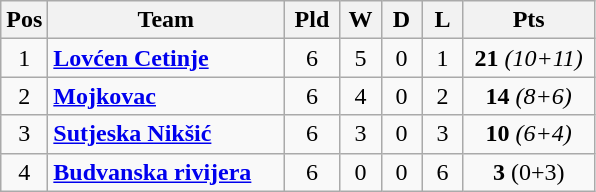<table class="wikitable">
<tr>
<th>Pos</th>
<th width="150">Team</th>
<th width="30">Pld</th>
<th width="20">W</th>
<th width="20">D</th>
<th width="20">L</th>
<th width="80">Pts</th>
</tr>
<tr>
<td style="text-align: center;">1</td>
<td><strong><a href='#'>Lovćen Cetinje</a></strong></td>
<td style="text-align: center;">6</td>
<td style="text-align: center;">5</td>
<td style="text-align: center;">0</td>
<td style="text-align: center;">1</td>
<td style="text-align: center;"><strong>21</strong> <em>(10+11)</em></td>
</tr>
<tr>
<td style="text-align: center;">2</td>
<td><strong><a href='#'>Mojkovac</a></strong></td>
<td style="text-align: center;">6</td>
<td style="text-align: center;">4</td>
<td style="text-align: center;">0</td>
<td style="text-align: center;">2</td>
<td style="text-align: center;"><strong>14</strong> <em>(8+6)</em></td>
</tr>
<tr>
<td style="text-align: center;">3</td>
<td><strong><a href='#'>Sutjeska Nikšić</a></strong></td>
<td style="text-align: center;">6</td>
<td style="text-align: center;">3</td>
<td style="text-align: center;">0</td>
<td style="text-align: center;">3</td>
<td style="text-align: center;"><strong>10</strong> <em>(6+4)</em></td>
</tr>
<tr>
<td style="text-align: center;">4</td>
<td><strong><a href='#'>Budvanska rivijera</a></strong></td>
<td style="text-align: center;">6</td>
<td style="text-align: center;">0</td>
<td style="text-align: center;">0</td>
<td style="text-align: center;">6</td>
<td style="text-align: center;"><strong>3</strong> (0+3)</td>
</tr>
</table>
